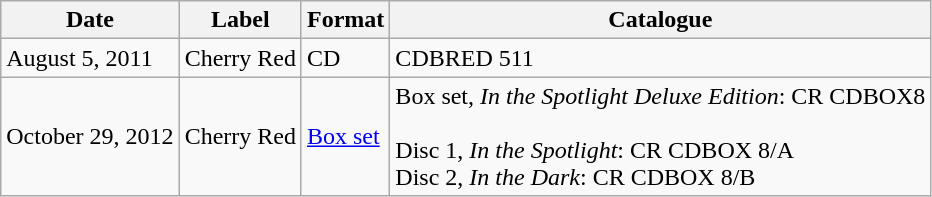<table class="wikitable">
<tr>
<th>Date</th>
<th>Label</th>
<th>Format</th>
<th>Catalogue</th>
</tr>
<tr>
<td>August 5, 2011</td>
<td>Cherry Red</td>
<td>CD</td>
<td>CDBRED 511</td>
</tr>
<tr>
<td>October 29, 2012</td>
<td>Cherry Red</td>
<td><a href='#'>Box set</a></td>
<td>Box set, <em>In the Spotlight Deluxe Edition</em>: CR CDBOX8<br><br>Disc 1, <em>In the Spotlight</em>: CR CDBOX 8/A<br>
Disc 2, <em>In the Dark</em>: CR CDBOX 8/B</td>
</tr>
</table>
